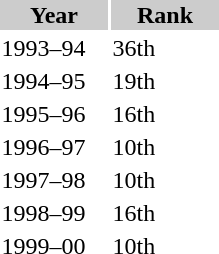<table style="border:'1' 'solid' 'gray' " width="150">
<tr>
<th width="64" bgcolor="#CCCCCC">Year</th>
<th width="64" bgcolor="#CCCCCC">Rank</th>
</tr>
<tr>
<td width="64">1993–94</td>
<td width="64">36th</td>
</tr>
<tr>
<td width="64">1994–95</td>
<td width="64">19th</td>
</tr>
<tr>
<td width="64">1995–96</td>
<td width="64">16th</td>
</tr>
<tr>
<td width="64">1996–97</td>
<td width="64">10th</td>
</tr>
<tr>
<td width="64">1997–98</td>
<td width="64">10th</td>
</tr>
<tr>
<td width="64">1998–99</td>
<td width="64">16th</td>
</tr>
<tr>
<td width="64">1999–00</td>
<td width="64">10th</td>
</tr>
</table>
